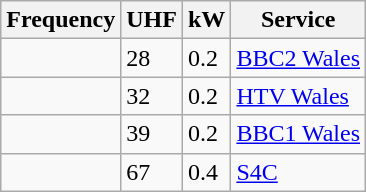<table class="wikitable sortable">
<tr>
<th>Frequency</th>
<th>UHF</th>
<th>kW</th>
<th>Service</th>
</tr>
<tr>
<td></td>
<td>28</td>
<td>0.2</td>
<td><a href='#'>BBC2 Wales</a></td>
</tr>
<tr>
<td></td>
<td>32</td>
<td>0.2</td>
<td><a href='#'>HTV Wales</a></td>
</tr>
<tr>
<td></td>
<td>39</td>
<td>0.2</td>
<td><a href='#'>BBC1 Wales</a></td>
</tr>
<tr>
<td></td>
<td>67</td>
<td>0.4</td>
<td><a href='#'>S4C</a></td>
</tr>
</table>
